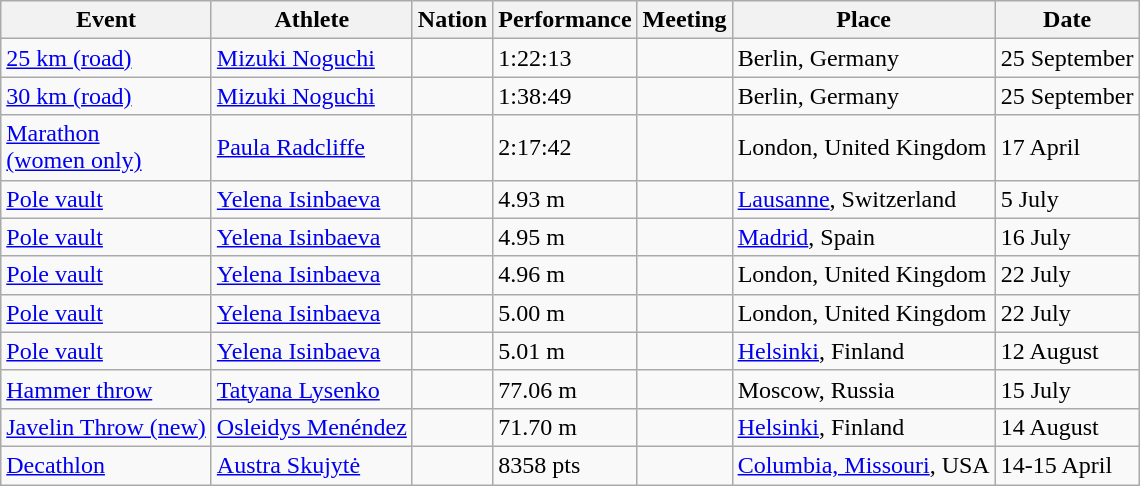<table class="wikitable" border="1">
<tr>
<th>Event</th>
<th>Athlete</th>
<th>Nation</th>
<th>Performance</th>
<th>Meeting</th>
<th>Place</th>
<th>Date</th>
</tr>
<tr>
<td><a href='#'>25 km (road)</a></td>
<td><a href='#'>Mizuki Noguchi</a></td>
<td></td>
<td>1:22:13</td>
<td></td>
<td> Berlin, Germany</td>
<td>25 September</td>
</tr>
<tr>
<td><a href='#'>30 km (road)</a></td>
<td><a href='#'>Mizuki Noguchi</a></td>
<td></td>
<td>1:38:49</td>
<td></td>
<td> Berlin, Germany</td>
<td>25 September</td>
</tr>
<tr>
<td><a href='#'>Marathon<br>(women only)</a></td>
<td><a href='#'>Paula Radcliffe</a></td>
<td></td>
<td>2:17:42</td>
<td></td>
<td> London, United Kingdom</td>
<td>17 April</td>
</tr>
<tr>
<td><a href='#'>Pole vault</a></td>
<td><a href='#'>Yelena Isinbaeva</a></td>
<td></td>
<td>4.93 m</td>
<td></td>
<td> <a href='#'>Lausanne</a>, Switzerland</td>
<td>5 July</td>
</tr>
<tr>
<td><a href='#'>Pole vault</a></td>
<td><a href='#'>Yelena Isinbaeva</a></td>
<td></td>
<td>4.95 m</td>
<td></td>
<td> <a href='#'>Madrid</a>, Spain</td>
<td>16 July</td>
</tr>
<tr>
<td><a href='#'>Pole vault</a></td>
<td><a href='#'>Yelena Isinbaeva</a></td>
<td></td>
<td>4.96 m</td>
<td></td>
<td> London, United Kingdom</td>
<td>22 July</td>
</tr>
<tr>
<td><a href='#'>Pole vault</a></td>
<td><a href='#'>Yelena Isinbaeva</a></td>
<td></td>
<td>5.00 m</td>
<td></td>
<td> London, United Kingdom</td>
<td>22 July</td>
</tr>
<tr>
<td><a href='#'>Pole vault</a></td>
<td><a href='#'>Yelena Isinbaeva</a></td>
<td></td>
<td>5.01 m</td>
<td></td>
<td> <a href='#'>Helsinki</a>, Finland</td>
<td>12 August</td>
</tr>
<tr>
<td><a href='#'>Hammer throw</a></td>
<td><a href='#'>Tatyana Lysenko</a></td>
<td></td>
<td>77.06 m</td>
<td></td>
<td> Moscow, Russia</td>
<td>15 July</td>
</tr>
<tr>
<td><a href='#'>Javelin Throw (new)</a></td>
<td><a href='#'>Osleidys Menéndez</a></td>
<td></td>
<td>71.70 m</td>
<td></td>
<td> <a href='#'>Helsinki</a>, Finland</td>
<td>14 August</td>
</tr>
<tr>
<td><a href='#'>Decathlon</a></td>
<td><a href='#'>Austra Skujytė</a></td>
<td></td>
<td>8358 pts</td>
<td></td>
<td> <a href='#'>Columbia, Missouri</a>, USA</td>
<td>14-15 April</td>
</tr>
</table>
